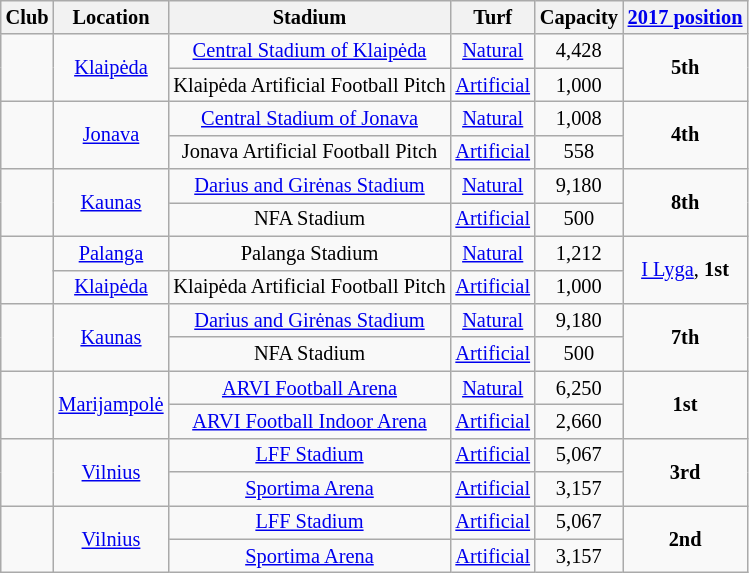<table class="wikitable sortable" style="text-align:center; font-size:85%;">
<tr>
<th>Club</th>
<th>Location</th>
<th>Stadium</th>
<th>Turf</th>
<th>Capacity</th>
<th><a href='#'>2017 position</a></th>
</tr>
<tr>
<td rowspan=2></td>
<td rowspan=2><a href='#'>Klaipėda</a></td>
<td><a href='#'>Central Stadium of Klaipėda</a></td>
<td><a href='#'>Natural</a></td>
<td>4,428</td>
<td rowspan=2><strong>5th</strong></td>
</tr>
<tr>
<td>Klaipėda Artificial Football Pitch</td>
<td><a href='#'>Artificial</a></td>
<td>1,000</td>
</tr>
<tr>
<td rowspan=2></td>
<td rowspan=2><a href='#'>Jonava</a></td>
<td><a href='#'>Central Stadium of Jonava</a></td>
<td><a href='#'>Natural</a></td>
<td>1,008</td>
<td rowspan=2><strong>4th</strong></td>
</tr>
<tr>
<td>Jonava Artificial Football Pitch</td>
<td><a href='#'>Artificial</a></td>
<td>558</td>
</tr>
<tr>
<td rowspan=2></td>
<td rowspan=2><a href='#'>Kaunas</a></td>
<td><a href='#'>Darius and Girėnas Stadium</a></td>
<td><a href='#'>Natural</a></td>
<td>9,180</td>
<td rowspan=2><strong>8th</strong></td>
</tr>
<tr>
<td>NFA Stadium</td>
<td><a href='#'>Artificial</a></td>
<td>500</td>
</tr>
<tr>
<td rowspan=2></td>
<td><a href='#'>Palanga</a></td>
<td>Palanga Stadium</td>
<td><a href='#'>Natural</a></td>
<td>1,212</td>
<td rowspan=2><a href='#'>I Lyga</a>, <strong>1st</strong></td>
</tr>
<tr>
<td><a href='#'>Klaipėda</a></td>
<td>Klaipėda Artificial Football Pitch</td>
<td><a href='#'>Artificial</a></td>
<td>1,000</td>
</tr>
<tr>
<td rowspan=2></td>
<td rowspan=2><a href='#'>Kaunas</a></td>
<td><a href='#'>Darius and Girėnas Stadium</a></td>
<td><a href='#'>Natural</a></td>
<td>9,180</td>
<td rowspan=2><strong>7th</strong></td>
</tr>
<tr>
<td>NFA Stadium</td>
<td><a href='#'>Artificial</a></td>
<td>500</td>
</tr>
<tr>
<td rowspan=2></td>
<td rowspan=2><a href='#'>Marijampolė</a></td>
<td><a href='#'>ARVI Football Arena</a></td>
<td><a href='#'>Natural</a></td>
<td>6,250</td>
<td rowspan=2><strong>1st</strong></td>
</tr>
<tr>
<td><a href='#'>ARVI Football Indoor Arena</a></td>
<td><a href='#'>Artificial</a></td>
<td>2,660</td>
</tr>
<tr>
<td rowspan=2></td>
<td rowspan=2><a href='#'>Vilnius</a></td>
<td><a href='#'>LFF Stadium</a></td>
<td><a href='#'>Artificial</a></td>
<td>5,067</td>
<td rowspan=2><strong>3rd</strong></td>
</tr>
<tr>
<td><a href='#'>Sportima Arena</a></td>
<td><a href='#'>Artificial</a></td>
<td>3,157</td>
</tr>
<tr>
<td rowspan=2></td>
<td rowspan=2><a href='#'>Vilnius</a></td>
<td><a href='#'>LFF Stadium</a></td>
<td><a href='#'>Artificial</a></td>
<td>5,067</td>
<td rowspan=2><strong>2nd</strong></td>
</tr>
<tr>
<td><a href='#'>Sportima Arena</a></td>
<td><a href='#'>Artificial</a></td>
<td>3,157</td>
</tr>
</table>
